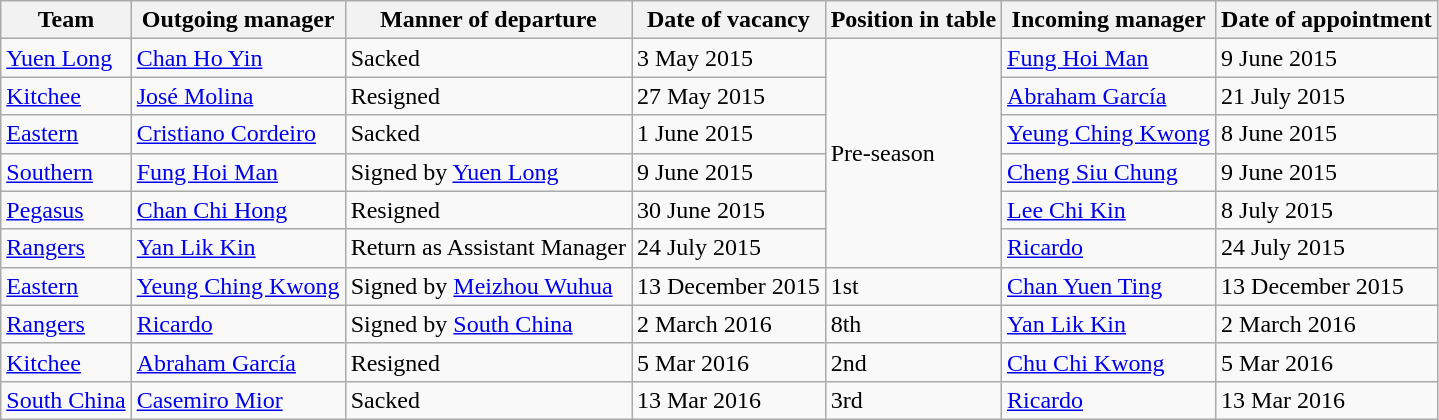<table class="wikitable">
<tr>
<th>Team</th>
<th>Outgoing manager</th>
<th>Manner of departure</th>
<th>Date of vacancy</th>
<th>Position in table</th>
<th>Incoming manager</th>
<th>Date of appointment</th>
</tr>
<tr>
<td><a href='#'>Yuen Long</a></td>
<td><a href='#'>Chan Ho Yin</a></td>
<td>Sacked</td>
<td>3 May 2015</td>
<td rowspan=6>Pre-season</td>
<td><a href='#'>Fung Hoi Man</a></td>
<td>9 June 2015</td>
</tr>
<tr>
<td><a href='#'>Kitchee</a></td>
<td> <a href='#'>José Molina</a></td>
<td>Resigned</td>
<td>27 May 2015</td>
<td> <a href='#'>Abraham García</a></td>
<td>21 July 2015</td>
</tr>
<tr>
<td><a href='#'>Eastern</a></td>
<td><a href='#'>Cristiano Cordeiro</a></td>
<td>Sacked</td>
<td>1 June 2015</td>
<td><a href='#'>Yeung Ching Kwong</a></td>
<td>8 June 2015</td>
</tr>
<tr>
<td><a href='#'>Southern</a></td>
<td><a href='#'>Fung Hoi Man</a></td>
<td>Signed by <a href='#'>Yuen Long</a></td>
<td>9 June 2015</td>
<td><a href='#'>Cheng Siu Chung</a></td>
<td>9 June 2015</td>
</tr>
<tr>
<td><a href='#'>Pegasus</a></td>
<td><a href='#'>Chan Chi Hong</a></td>
<td>Resigned</td>
<td>30 June 2015</td>
<td><a href='#'>Lee Chi Kin</a></td>
<td>8 July 2015</td>
</tr>
<tr>
<td><a href='#'>Rangers</a></td>
<td><a href='#'>Yan Lik Kin</a></td>
<td>Return as Assistant Manager</td>
<td>24 July 2015</td>
<td> <a href='#'>Ricardo</a></td>
<td>24 July 2015</td>
</tr>
<tr>
<td><a href='#'>Eastern</a></td>
<td><a href='#'>Yeung Ching Kwong</a></td>
<td>Signed by <a href='#'>Meizhou Wuhua</a></td>
<td>13 December 2015</td>
<td>1st</td>
<td><a href='#'>Chan Yuen Ting</a></td>
<td>13 December 2015</td>
</tr>
<tr>
<td><a href='#'>Rangers</a></td>
<td> <a href='#'>Ricardo</a></td>
<td>Signed by <a href='#'>South China</a></td>
<td>2 March 2016</td>
<td>8th</td>
<td><a href='#'>Yan Lik Kin</a></td>
<td>2 March 2016</td>
</tr>
<tr>
<td><a href='#'>Kitchee</a></td>
<td> <a href='#'>Abraham García</a></td>
<td>Resigned</td>
<td>5 Mar 2016</td>
<td>2nd</td>
<td><a href='#'>Chu Chi Kwong</a></td>
<td>5 Mar 2016</td>
</tr>
<tr>
<td><a href='#'>South China</a></td>
<td> <a href='#'>Casemiro Mior</a></td>
<td>Sacked</td>
<td>13 Mar 2016</td>
<td>3rd</td>
<td> <a href='#'>Ricardo</a></td>
<td>13 Mar 2016</td>
</tr>
</table>
